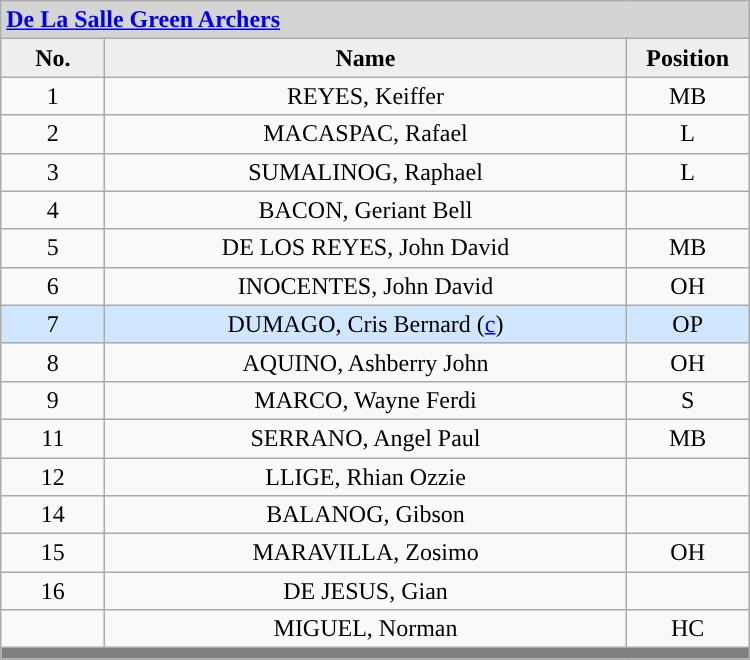<table class='wikitable mw-collapsible mw-collapsed' style="text-align: center; width: 500px; border: none">
<tr>
<th style="background:#D4D4D4; text-align:left;" colspan=3><a href='#'>De La Salle Green Archers</a></th>
</tr>
<tr style="background:#EEEEEE; font-weight:bold;">
<td width=10%>No.</td>
<td width=50%>Name</td>
<td width=10%>Position</td>
</tr>
<tr>
<td>1</td>
<td>REYES, Keiffer</td>
<td>MB</td>
</tr>
<tr>
<td>2</td>
<td>MACASPAC, Rafael</td>
<td>L</td>
</tr>
<tr>
<td>3</td>
<td>SUMALINOG, Raphael</td>
<td>L</td>
</tr>
<tr>
<td>4</td>
<td>BACON, Geriant Bell</td>
<td></td>
</tr>
<tr>
<td>5</td>
<td>DE LOS REYES, John David</td>
<td>MB</td>
</tr>
<tr>
<td>6</td>
<td>INOCENTES, John David</td>
<td>OH</td>
</tr>
<tr style="background: #D0E6FF">
<td>7</td>
<td>DUMAGO, Cris Bernard (<a href='#'>c</a>)</td>
<td>OP</td>
</tr>
<tr>
<td>8</td>
<td>AQUINO, Ashberry John</td>
<td>OH</td>
</tr>
<tr>
<td>9</td>
<td>MARCO, Wayne Ferdi</td>
<td>S</td>
</tr>
<tr>
<td>11</td>
<td>SERRANO, Angel Paul</td>
<td>MB</td>
</tr>
<tr>
<td>12</td>
<td>LLIGE, Rhian Ozzie</td>
<td></td>
</tr>
<tr>
<td>14</td>
<td>BALANOG, Gibson</td>
<td></td>
</tr>
<tr>
<td>15</td>
<td>MARAVILLA, Zosimo</td>
<td>OH</td>
</tr>
<tr>
<td>16</td>
<td>DE JESUS, Gian</td>
<td></td>
</tr>
<tr>
<td></td>
<td>MIGUEL, Norman</td>
<td>HC</td>
</tr>
<tr>
<th style='background: grey;' colspan=3></th>
</tr>
</table>
